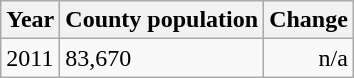<table class="wikitable">
<tr>
<th>Year</th>
<th>County population</th>
<th>Change</th>
</tr>
<tr>
<td>2011</td>
<td>83,670</td>
<td align="right">n/a</td>
</tr>
</table>
